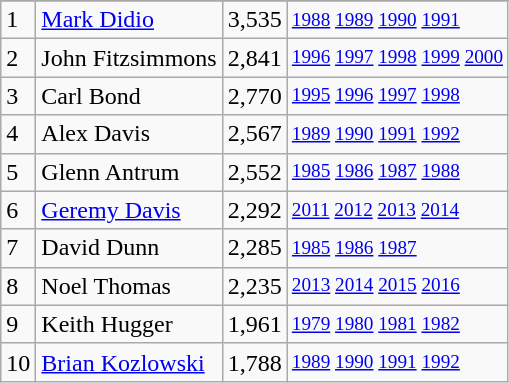<table class="wikitable">
<tr>
</tr>
<tr>
<td>1</td>
<td><a href='#'>Mark Didio</a></td>
<td>3,535</td>
<td style="font-size:80%;"><a href='#'>1988</a> <a href='#'>1989</a> <a href='#'>1990</a> <a href='#'>1991</a></td>
</tr>
<tr>
<td>2</td>
<td>John Fitzsimmons</td>
<td>2,841</td>
<td style="font-size:80%;"><a href='#'>1996</a> <a href='#'>1997</a> <a href='#'>1998</a> <a href='#'>1999</a> <a href='#'>2000</a></td>
</tr>
<tr>
<td>3</td>
<td>Carl Bond</td>
<td>2,770</td>
<td style="font-size:80%;"><a href='#'>1995</a> <a href='#'>1996</a> <a href='#'>1997</a> <a href='#'>1998</a></td>
</tr>
<tr>
<td>4</td>
<td>Alex Davis</td>
<td>2,567</td>
<td style="font-size:80%;"><a href='#'>1989</a> <a href='#'>1990</a> <a href='#'>1991</a> <a href='#'>1992</a></td>
</tr>
<tr>
<td>5</td>
<td>Glenn Antrum</td>
<td>2,552</td>
<td style="font-size:80%;"><a href='#'>1985</a> <a href='#'>1986</a> <a href='#'>1987</a> <a href='#'>1988</a></td>
</tr>
<tr>
<td>6</td>
<td><a href='#'>Geremy Davis</a></td>
<td>2,292</td>
<td style="font-size:80%;"><a href='#'>2011</a> <a href='#'>2012</a> <a href='#'>2013</a> <a href='#'>2014</a></td>
</tr>
<tr>
<td>7</td>
<td>David Dunn</td>
<td>2,285</td>
<td style="font-size:80%;"><a href='#'>1985</a> <a href='#'>1986</a> <a href='#'>1987</a></td>
</tr>
<tr>
<td>8</td>
<td>Noel Thomas</td>
<td>2,235</td>
<td style="font-size:80%;"><a href='#'>2013</a> <a href='#'>2014</a> <a href='#'>2015</a> <a href='#'>2016</a></td>
</tr>
<tr>
<td>9</td>
<td>Keith Hugger</td>
<td>1,961</td>
<td style="font-size:80%;"><a href='#'>1979</a> <a href='#'>1980</a> <a href='#'>1981</a> <a href='#'>1982</a></td>
</tr>
<tr>
<td>10</td>
<td><a href='#'>Brian Kozlowski</a></td>
<td>1,788</td>
<td style="font-size:80%;"><a href='#'>1989</a> <a href='#'>1990</a> <a href='#'>1991</a> <a href='#'>1992</a></td>
</tr>
</table>
